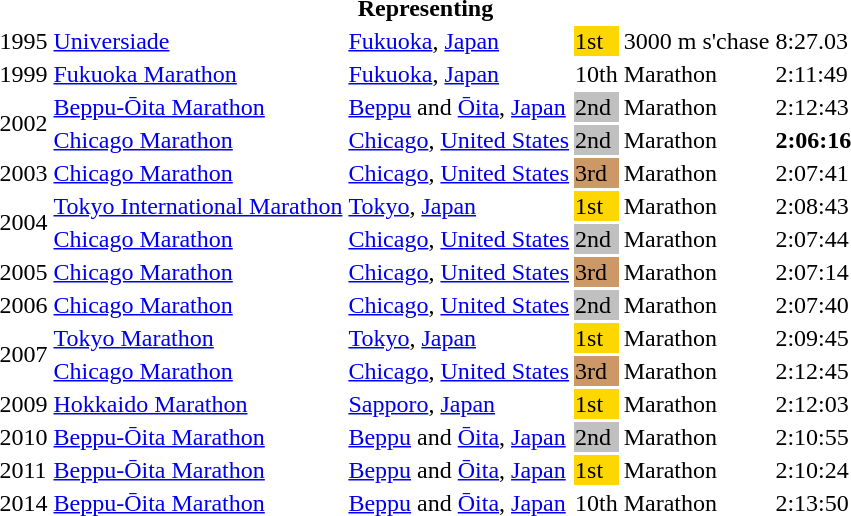<table>
<tr>
<th colspan="6">Representing </th>
</tr>
<tr>
<td>1995</td>
<td><a href='#'>Universiade</a></td>
<td><a href='#'>Fukuoka</a>, <a href='#'>Japan</a></td>
<td bgcolor=gold>1st</td>
<td>3000 m s'chase</td>
<td>8:27.03</td>
</tr>
<tr>
<td>1999</td>
<td><a href='#'>Fukuoka Marathon</a></td>
<td><a href='#'>Fukuoka</a>, <a href='#'>Japan</a></td>
<td>10th</td>
<td>Marathon</td>
<td>2:11:49</td>
</tr>
<tr>
<td rowspan=2>2002</td>
<td><a href='#'>Beppu-Ōita Marathon</a></td>
<td><a href='#'>Beppu</a> and <a href='#'>Ōita</a>, <a href='#'>Japan</a></td>
<td bgcolor="silver">2nd</td>
<td>Marathon</td>
<td>2:12:43</td>
</tr>
<tr>
<td><a href='#'>Chicago Marathon</a></td>
<td><a href='#'>Chicago</a>, <a href='#'>United States</a></td>
<td bgcolor=silver>2nd</td>
<td>Marathon</td>
<td><strong>2:06:16</strong></td>
</tr>
<tr>
<td>2003</td>
<td><a href='#'>Chicago Marathon</a></td>
<td><a href='#'>Chicago</a>, <a href='#'>United States</a></td>
<td bgcolor="cc9966">3rd</td>
<td>Marathon</td>
<td>2:07:41</td>
</tr>
<tr>
<td rowspan=2>2004</td>
<td><a href='#'>Tokyo International Marathon</a></td>
<td><a href='#'>Tokyo</a>, <a href='#'>Japan</a></td>
<td bgcolor=gold>1st</td>
<td>Marathon</td>
<td>2:08:43</td>
</tr>
<tr>
<td><a href='#'>Chicago Marathon</a></td>
<td><a href='#'>Chicago</a>, <a href='#'>United States</a></td>
<td bgcolor=silver>2nd</td>
<td>Marathon</td>
<td>2:07:44</td>
</tr>
<tr>
<td>2005</td>
<td><a href='#'>Chicago Marathon</a></td>
<td><a href='#'>Chicago</a>, <a href='#'>United States</a></td>
<td bgcolor="cc9966">3rd</td>
<td>Marathon</td>
<td>2:07:14</td>
</tr>
<tr>
<td>2006</td>
<td><a href='#'>Chicago Marathon</a></td>
<td><a href='#'>Chicago</a>, <a href='#'>United States</a></td>
<td bgcolor="silver">2nd</td>
<td>Marathon</td>
<td>2:07:40</td>
</tr>
<tr>
<td rowspan=2>2007</td>
<td><a href='#'>Tokyo Marathon</a></td>
<td><a href='#'>Tokyo</a>, <a href='#'>Japan</a></td>
<td bgcolor=gold>1st</td>
<td>Marathon</td>
<td>2:09:45</td>
</tr>
<tr>
<td><a href='#'>Chicago Marathon</a></td>
<td><a href='#'>Chicago</a>, <a href='#'>United States</a></td>
<td bgcolor="cc9966">3rd</td>
<td>Marathon</td>
<td>2:12:45</td>
</tr>
<tr>
<td>2009</td>
<td><a href='#'>Hokkaido Marathon</a></td>
<td><a href='#'>Sapporo</a>, <a href='#'>Japan</a></td>
<td bgcolor=gold>1st</td>
<td>Marathon</td>
<td>2:12:03</td>
</tr>
<tr>
<td>2010</td>
<td><a href='#'>Beppu-Ōita Marathon</a></td>
<td><a href='#'>Beppu</a> and <a href='#'>Ōita</a>, <a href='#'>Japan</a></td>
<td bgcolor=silver>2nd</td>
<td>Marathon</td>
<td>2:10:55</td>
</tr>
<tr>
<td>2011</td>
<td><a href='#'>Beppu-Ōita Marathon</a></td>
<td><a href='#'>Beppu</a> and <a href='#'>Ōita</a>, <a href='#'>Japan</a></td>
<td bgcolor="gold">1st</td>
<td>Marathon</td>
<td>2:10:24</td>
</tr>
<tr>
<td>2014</td>
<td><a href='#'>Beppu-Ōita Marathon</a></td>
<td><a href='#'>Beppu</a> and <a href='#'>Ōita</a>, <a href='#'>Japan</a></td>
<td>10th</td>
<td>Marathon</td>
<td>2:13:50</td>
</tr>
</table>
